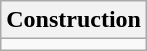<table class="wikitable">
<tr>
<th>Construction</th>
</tr>
<tr>
<td></td>
</tr>
</table>
